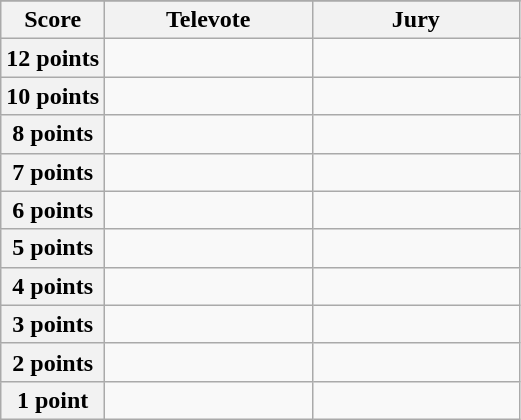<table class="wikitable">
<tr>
</tr>
<tr>
<th scope="col" width="20%">Score</th>
<th scope="col" width="40%">Televote</th>
<th scope="col" width="40%">Jury</th>
</tr>
<tr>
<th scope="row">12 points</th>
<td></td>
<td></td>
</tr>
<tr>
<th scope="row">10 points</th>
<td></td>
<td></td>
</tr>
<tr>
<th scope="row">8 points</th>
<td></td>
<td></td>
</tr>
<tr>
<th scope="row">7 points</th>
<td></td>
<td></td>
</tr>
<tr>
<th scope="row">6 points</th>
<td></td>
<td></td>
</tr>
<tr>
<th scope="row">5 points</th>
<td></td>
<td></td>
</tr>
<tr>
<th scope="row">4 points</th>
<td></td>
<td></td>
</tr>
<tr>
<th scope="row">3 points</th>
<td></td>
<td></td>
</tr>
<tr>
<th scope="row">2 points</th>
<td></td>
<td></td>
</tr>
<tr>
<th scope="row">1 point</th>
<td></td>
<td></td>
</tr>
</table>
